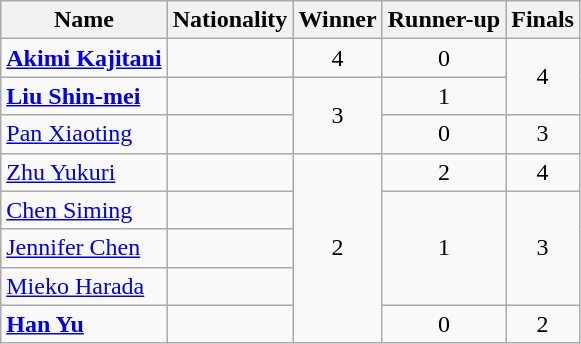<table class="wikitable sortable" style="font-size:100%; text-align: center;">
<tr>
<th>Name</th>
<th>Nationality</th>
<th>Winner</th>
<th>Runner-up</th>
<th>Finals</th>
</tr>
<tr>
<td align="left"><strong><a href='#'>Akimi Kajitani</a></strong></td>
<td align="left"></td>
<td>4</td>
<td>0</td>
<td rowspan="2">4</td>
</tr>
<tr>
<td align="left"><strong><a href='#'>Liu Shin-mei</a></strong></td>
<td align="left"></td>
<td rowspan="2">3</td>
<td>1</td>
</tr>
<tr>
<td align="left"><a href='#'>Pan Xiaoting</a></td>
<td align="left"></td>
<td>0</td>
<td>3</td>
</tr>
<tr>
<td align="left"><a href='#'>Zhu Yukuri</a></td>
<td align="left"></td>
<td rowspan="5">2</td>
<td>2</td>
<td>4</td>
</tr>
<tr>
<td align="left"><a href='#'>Chen Siming</a></td>
<td align="left"></td>
<td rowspan="3">1</td>
<td rowspan="3">3</td>
</tr>
<tr>
<td align="left"><a href='#'>Jennifer Chen</a></td>
<td align="left"></td>
</tr>
<tr>
<td align="left"><a href='#'>Mieko Harada</a></td>
<td align="left"></td>
</tr>
<tr>
<td align="left"><strong><a href='#'>Han Yu</a></strong></td>
<td align="left"></td>
<td>0</td>
<td>2</td>
</tr>
</table>
